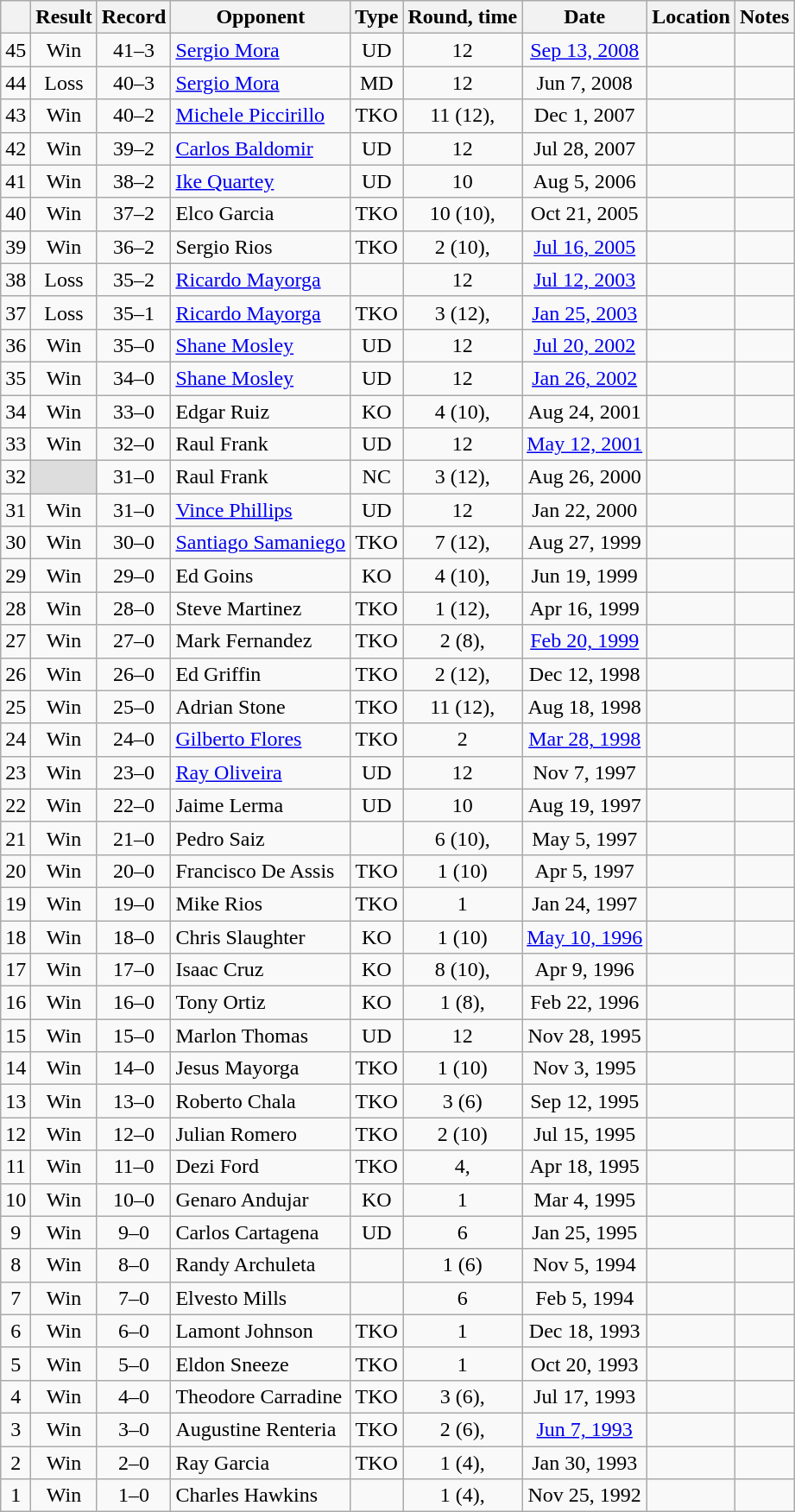<table class="wikitable" style="text-align:center">
<tr>
<th></th>
<th>Result</th>
<th>Record</th>
<th>Opponent</th>
<th>Type</th>
<th>Round, time</th>
<th>Date</th>
<th>Location</th>
<th>Notes</th>
</tr>
<tr>
<td>45</td>
<td>Win</td>
<td>41–3 </td>
<td style="text-align:left;"><a href='#'>Sergio Mora</a></td>
<td>UD</td>
<td>12</td>
<td><a href='#'>Sep 13, 2008</a></td>
<td style="text-align:left;"></td>
<td style="text-align:left;"></td>
</tr>
<tr>
<td>44</td>
<td>Loss</td>
<td>40–3 </td>
<td style="text-align:left;"><a href='#'>Sergio Mora</a></td>
<td>MD</td>
<td>12</td>
<td>Jun 7, 2008</td>
<td style="text-align:left;"></td>
<td style="text-align:left;"></td>
</tr>
<tr>
<td>43</td>
<td>Win</td>
<td>40–2 </td>
<td style="text-align:left;"><a href='#'>Michele Piccirillo</a></td>
<td>TKO</td>
<td>11 (12), </td>
<td>Dec 1, 2007</td>
<td style="text-align:left;"></td>
<td style="text-align:left;"></td>
</tr>
<tr>
<td>42</td>
<td>Win</td>
<td>39–2 </td>
<td style="text-align:left;"><a href='#'>Carlos Baldomir</a></td>
<td>UD</td>
<td>12</td>
<td>Jul 28, 2007</td>
<td style="text-align:left;"></td>
<td style="text-align:left;"></td>
</tr>
<tr>
<td>41</td>
<td>Win</td>
<td>38–2 </td>
<td style="text-align:left;"><a href='#'>Ike Quartey</a></td>
<td>UD</td>
<td>10</td>
<td>Aug 5, 2006</td>
<td style="text-align:left;"></td>
<td></td>
</tr>
<tr>
<td>40</td>
<td>Win</td>
<td>37–2 </td>
<td style="text-align:left;">Elco Garcia</td>
<td>TKO</td>
<td>10 (10), </td>
<td>Oct 21, 2005</td>
<td style="text-align:left;"></td>
<td></td>
</tr>
<tr>
<td>39</td>
<td>Win</td>
<td>36–2 </td>
<td style="text-align:left;">Sergio Rios</td>
<td>TKO</td>
<td>2 (10), </td>
<td><a href='#'>Jul 16, 2005</a></td>
<td style="text-align:left;"></td>
<td></td>
</tr>
<tr>
<td>38</td>
<td>Loss</td>
<td>35–2 </td>
<td style="text-align:left;"><a href='#'>Ricardo Mayorga</a></td>
<td></td>
<td>12</td>
<td><a href='#'>Jul 12, 2003</a></td>
<td style="text-align:left;"></td>
<td style="text-align:left;"></td>
</tr>
<tr>
<td>37</td>
<td>Loss</td>
<td>35–1 </td>
<td style="text-align:left;"><a href='#'>Ricardo Mayorga</a></td>
<td>TKO</td>
<td>3 (12), </td>
<td><a href='#'>Jan 25, 2003</a></td>
<td style="text-align:left;"></td>
<td style="text-align:left;"></td>
</tr>
<tr>
<td>36</td>
<td>Win</td>
<td>35–0 </td>
<td style="text-align:left;"><a href='#'>Shane Mosley</a></td>
<td>UD</td>
<td>12</td>
<td><a href='#'>Jul 20, 2002</a></td>
<td style="text-align:left;"></td>
<td style="text-align:left;"></td>
</tr>
<tr>
<td>35</td>
<td>Win</td>
<td>34–0 </td>
<td style="text-align:left;"><a href='#'>Shane Mosley</a></td>
<td>UD</td>
<td>12</td>
<td><a href='#'>Jan 26, 2002</a></td>
<td style="text-align:left;"></td>
<td style="text-align:left;"></td>
</tr>
<tr>
<td>34</td>
<td>Win</td>
<td>33–0 </td>
<td style="text-align:left;">Edgar Ruiz</td>
<td>KO</td>
<td>4 (10), </td>
<td>Aug 24, 2001</td>
<td style="text-align:left;"></td>
<td></td>
</tr>
<tr>
<td>33</td>
<td>Win</td>
<td>32–0 </td>
<td style="text-align:left;">Raul Frank</td>
<td>UD</td>
<td>12</td>
<td><a href='#'>May 12, 2001</a></td>
<td style="text-align:left;"></td>
<td style="text-align:left;"></td>
</tr>
<tr>
<td>32</td>
<td style="background:#DDD"></td>
<td>31–0 </td>
<td style="text-align:left;">Raul Frank</td>
<td>NC</td>
<td>3 (12), </td>
<td>Aug 26, 2000</td>
<td style="text-align:left;"></td>
<td style="text-align:left;"></td>
</tr>
<tr>
<td>31</td>
<td>Win</td>
<td>31–0</td>
<td style="text-align:left;"><a href='#'>Vince Phillips</a></td>
<td>UD</td>
<td>12</td>
<td>Jan 22, 2000</td>
<td style="text-align:left;"></td>
<td style="text-align:left;"></td>
</tr>
<tr>
<td>30</td>
<td>Win</td>
<td>30–0</td>
<td style="text-align:left;"><a href='#'>Santiago Samaniego</a></td>
<td>TKO</td>
<td>7 (12), </td>
<td>Aug 27, 1999</td>
<td style="text-align:left;"></td>
<td style="text-align:left;"></td>
</tr>
<tr>
<td>29</td>
<td>Win</td>
<td>29–0</td>
<td style="text-align:left;">Ed Goins</td>
<td>KO</td>
<td>4 (10), </td>
<td>Jun 19, 1999</td>
<td style="text-align:left;"></td>
<td></td>
</tr>
<tr>
<td>28</td>
<td>Win</td>
<td>28–0</td>
<td style="text-align:left;">Steve Martinez</td>
<td>TKO</td>
<td>1 (12), </td>
<td>Apr 16, 1999</td>
<td style="text-align:left;"></td>
<td style="text-align:left;"></td>
</tr>
<tr>
<td>27</td>
<td>Win</td>
<td>27–0</td>
<td style="text-align:left;">Mark Fernandez</td>
<td>TKO</td>
<td>2 (8), </td>
<td><a href='#'>Feb 20, 1999</a></td>
<td style="text-align:left;"></td>
<td></td>
</tr>
<tr>
<td>26</td>
<td>Win</td>
<td>26–0</td>
<td style="text-align:left;">Ed Griffin</td>
<td>TKO</td>
<td>2 (12), </td>
<td>Dec 12, 1998</td>
<td style="text-align:left;"></td>
<td style="text-align:left;"></td>
</tr>
<tr>
<td>25</td>
<td>Win</td>
<td>25–0</td>
<td style="text-align:left;">Adrian Stone</td>
<td>TKO</td>
<td>11 (12), </td>
<td>Aug 18, 1998</td>
<td style="text-align:left;"></td>
<td style="text-align:left;"></td>
</tr>
<tr>
<td>24</td>
<td>Win</td>
<td>24–0</td>
<td style="text-align:left;"><a href='#'>Gilberto Flores</a></td>
<td>TKO</td>
<td>2</td>
<td><a href='#'>Mar 28, 1998</a></td>
<td style="text-align:left;"></td>
<td></td>
</tr>
<tr>
<td>23</td>
<td>Win</td>
<td>23–0</td>
<td style="text-align:left;"><a href='#'>Ray Oliveira</a></td>
<td>UD</td>
<td>12</td>
<td>Nov 7, 1997</td>
<td style="text-align:left;"></td>
<td style="text-align:left;"></td>
</tr>
<tr>
<td>22</td>
<td>Win</td>
<td>22–0</td>
<td style="text-align:left;">Jaime Lerma</td>
<td>UD</td>
<td>10</td>
<td>Aug 19, 1997</td>
<td style="text-align:left;"></td>
<td></td>
</tr>
<tr>
<td>21</td>
<td>Win</td>
<td>21–0</td>
<td style="text-align:left;">Pedro Saiz</td>
<td></td>
<td>6 (10), </td>
<td>May 5, 1997</td>
<td style="text-align:left;"></td>
<td></td>
</tr>
<tr>
<td>20</td>
<td>Win</td>
<td>20–0</td>
<td style="text-align:left;">Francisco De Assis</td>
<td>TKO</td>
<td>1 (10)</td>
<td>Apr 5, 1997</td>
<td style="text-align:left;"></td>
<td></td>
</tr>
<tr>
<td>19</td>
<td>Win</td>
<td>19–0</td>
<td style="text-align:left;">Mike Rios</td>
<td>TKO</td>
<td>1</td>
<td>Jan 24, 1997</td>
<td style="text-align:left;"></td>
<td></td>
</tr>
<tr>
<td>18</td>
<td>Win</td>
<td>18–0</td>
<td style="text-align:left;">Chris Slaughter</td>
<td>KO</td>
<td>1 (10)</td>
<td><a href='#'>May 10, 1996</a></td>
<td style="text-align:left;"></td>
<td></td>
</tr>
<tr>
<td>17</td>
<td>Win</td>
<td>17–0</td>
<td style="text-align:left;">Isaac Cruz</td>
<td>KO</td>
<td>8 (10), </td>
<td>Apr 9, 1996</td>
<td style="text-align:left;"></td>
<td></td>
</tr>
<tr>
<td>16</td>
<td>Win</td>
<td>16–0</td>
<td style="text-align:left;">Tony Ortiz</td>
<td>KO</td>
<td>1 (8), </td>
<td>Feb 22, 1996</td>
<td style="text-align:left;"></td>
<td></td>
</tr>
<tr>
<td>15</td>
<td>Win</td>
<td>15–0</td>
<td style="text-align:left;">Marlon Thomas</td>
<td>UD</td>
<td>12</td>
<td>Nov 28, 1995</td>
<td style="text-align:left;"></td>
<td style="text-align:left;"></td>
</tr>
<tr>
<td>14</td>
<td>Win</td>
<td>14–0</td>
<td style="text-align:left;">Jesus Mayorga</td>
<td>TKO</td>
<td>1 (10)</td>
<td>Nov 3, 1995</td>
<td style="text-align:left;"></td>
<td></td>
</tr>
<tr>
<td>13</td>
<td>Win</td>
<td>13–0</td>
<td style="text-align:left;">Roberto Chala</td>
<td>TKO</td>
<td>3 (6)</td>
<td>Sep 12, 1995</td>
<td style="text-align:left;"></td>
<td></td>
</tr>
<tr>
<td>12</td>
<td>Win</td>
<td>12–0</td>
<td style="text-align:left;">Julian Romero</td>
<td>TKO</td>
<td>2 (10)</td>
<td>Jul 15, 1995</td>
<td style="text-align:left;"></td>
<td></td>
</tr>
<tr>
<td>11</td>
<td>Win</td>
<td>11–0</td>
<td style="text-align:left;">Dezi Ford</td>
<td>TKO</td>
<td>4, </td>
<td>Apr 18, 1995</td>
<td style="text-align:left;"></td>
<td></td>
</tr>
<tr>
<td>10</td>
<td>Win</td>
<td>10–0</td>
<td style="text-align:left;">Genaro Andujar</td>
<td>KO</td>
<td>1</td>
<td>Mar 4, 1995</td>
<td style="text-align:left;"></td>
<td></td>
</tr>
<tr>
<td>9</td>
<td>Win</td>
<td>9–0</td>
<td style="text-align:left;">Carlos Cartagena</td>
<td>UD</td>
<td>6</td>
<td>Jan 25, 1995</td>
<td style="text-align:left;"></td>
<td></td>
</tr>
<tr>
<td>8</td>
<td>Win</td>
<td>8–0</td>
<td style="text-align:left;">Randy Archuleta</td>
<td></td>
<td>1 (6)</td>
<td>Nov 5, 1994</td>
<td style="text-align:left;"></td>
<td></td>
</tr>
<tr>
<td>7</td>
<td>Win</td>
<td>7–0</td>
<td style="text-align:left;">Elvesto Mills</td>
<td></td>
<td>6</td>
<td>Feb 5, 1994</td>
<td style="text-align:left;"></td>
<td></td>
</tr>
<tr>
<td>6</td>
<td>Win</td>
<td>6–0</td>
<td style="text-align:left;">Lamont Johnson</td>
<td>TKO</td>
<td>1</td>
<td>Dec 18, 1993</td>
<td style="text-align:left;"></td>
<td></td>
</tr>
<tr>
<td>5</td>
<td>Win</td>
<td>5–0</td>
<td style="text-align:left;">Eldon Sneeze</td>
<td>TKO</td>
<td>1</td>
<td>Oct 20, 1993</td>
<td style="text-align:left;"></td>
<td></td>
</tr>
<tr>
<td>4</td>
<td>Win</td>
<td>4–0</td>
<td style="text-align:left;">Theodore Carradine</td>
<td>TKO</td>
<td>3 (6), </td>
<td>Jul 17, 1993</td>
<td style="text-align:left;"></td>
<td></td>
</tr>
<tr>
<td>3</td>
<td>Win</td>
<td>3–0</td>
<td style="text-align:left;">Augustine Renteria</td>
<td>TKO</td>
<td>2 (6), </td>
<td><a href='#'>Jun 7, 1993</a></td>
<td style="text-align:left;"></td>
<td></td>
</tr>
<tr>
<td>2</td>
<td>Win</td>
<td>2–0</td>
<td style="text-align:left;">Ray Garcia</td>
<td>TKO</td>
<td>1 (4), </td>
<td>Jan 30, 1993</td>
<td style="text-align:left;"></td>
<td></td>
</tr>
<tr>
<td>1</td>
<td>Win</td>
<td>1–0</td>
<td style="text-align:left;">Charles Hawkins</td>
<td></td>
<td>1 (4), </td>
<td>Nov 25, 1992</td>
<td style="text-align:left;"></td>
<td></td>
</tr>
</table>
